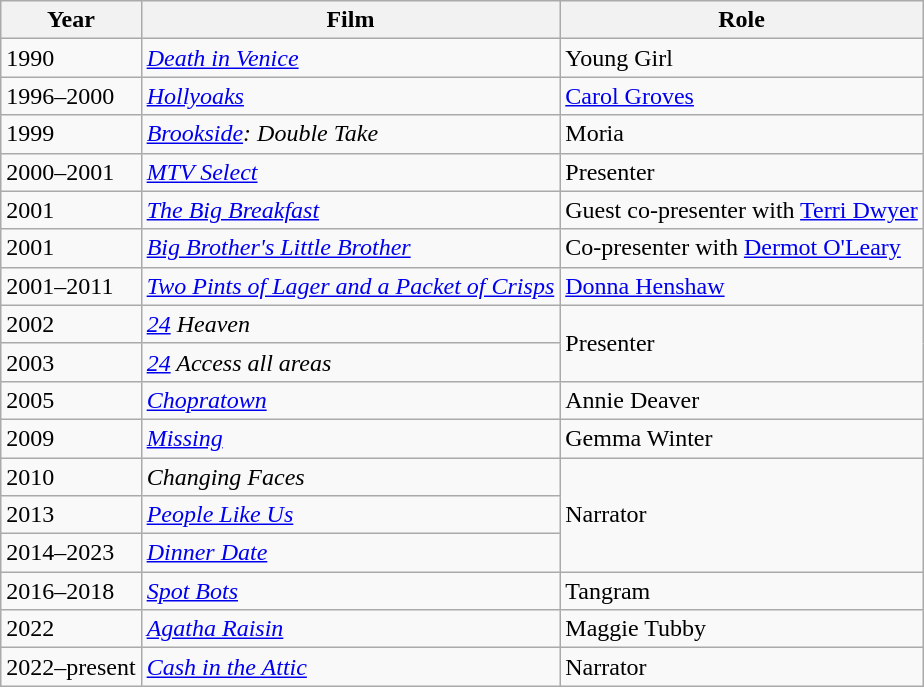<table class="wikitable">
<tr>
<th>Year</th>
<th>Film</th>
<th>Role</th>
</tr>
<tr>
<td>1990</td>
<td><em><a href='#'>Death in Venice</a></em></td>
<td>Young Girl</td>
</tr>
<tr>
<td>1996–2000</td>
<td><em><a href='#'>Hollyoaks</a></em></td>
<td><a href='#'>Carol Groves</a></td>
</tr>
<tr>
<td>1999</td>
<td><em><a href='#'>Brookside</a>: Double Take</em></td>
<td>Moria</td>
</tr>
<tr>
<td>2000–2001</td>
<td><em><a href='#'>MTV Select</a></em></td>
<td>Presenter</td>
</tr>
<tr>
<td>2001</td>
<td><em><a href='#'>The Big Breakfast</a></em></td>
<td>Guest co-presenter with <a href='#'>Terri Dwyer</a></td>
</tr>
<tr>
<td>2001</td>
<td><em><a href='#'>Big Brother's Little Brother</a></em></td>
<td>Co-presenter with <a href='#'>Dermot O'Leary</a></td>
</tr>
<tr>
<td>2001–2011</td>
<td><em><a href='#'>Two Pints of Lager and a Packet of Crisps</a></em></td>
<td><a href='#'>Donna Henshaw</a></td>
</tr>
<tr>
<td>2002</td>
<td><em><a href='#'>24</a> Heaven</em></td>
<td rowspan=2>Presenter</td>
</tr>
<tr>
<td>2003</td>
<td><em><a href='#'>24</a> Access all areas</em></td>
</tr>
<tr>
<td>2005</td>
<td><em><a href='#'>Chopratown</a></em></td>
<td>Annie Deaver</td>
</tr>
<tr>
<td>2009</td>
<td><em><a href='#'>Missing</a></em></td>
<td>Gemma Winter</td>
</tr>
<tr>
<td>2010</td>
<td><em>Changing Faces</em></td>
<td rowspan=3>Narrator</td>
</tr>
<tr>
<td>2013</td>
<td><em><a href='#'>People Like Us</a></em></td>
</tr>
<tr>
<td>2014–2023</td>
<td><em><a href='#'>Dinner Date</a></em></td>
</tr>
<tr>
<td>2016–2018</td>
<td><em><a href='#'>Spot Bots</a></em></td>
<td>Tangram</td>
</tr>
<tr>
<td>2022</td>
<td><em><a href='#'>Agatha Raisin</a></em></td>
<td>Maggie Tubby</td>
</tr>
<tr>
<td>2022–present</td>
<td><em><a href='#'>Cash in the Attic</a></em></td>
<td>Narrator</td>
</tr>
</table>
